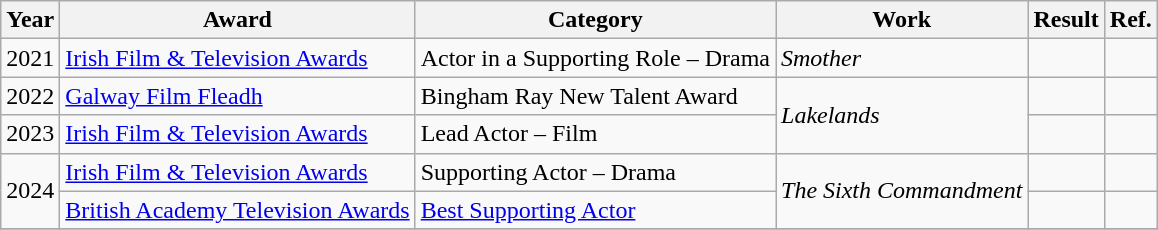<table class="wikitable plainrowheaders">
<tr>
<th>Year</th>
<th>Award</th>
<th>Category</th>
<th>Work</th>
<th>Result</th>
<th>Ref.</th>
</tr>
<tr>
<td>2021</td>
<td><a href='#'>Irish Film & Television Awards</a></td>
<td>Actor in a Supporting Role – Drama</td>
<td><em>Smother</em></td>
<td></td>
<td></td>
</tr>
<tr>
<td>2022</td>
<td><a href='#'>Galway Film Fleadh</a></td>
<td>Bingham Ray New Talent Award</td>
<td rowspan="2"><em>Lakelands</em></td>
<td></td>
<td></td>
</tr>
<tr>
<td>2023</td>
<td><a href='#'>Irish Film & Television Awards</a></td>
<td>Lead Actor – Film</td>
<td></td>
<td></td>
</tr>
<tr>
<td rowspan="2">2024</td>
<td><a href='#'>Irish Film & Television Awards</a></td>
<td>Supporting Actor – Drama</td>
<td rowspan="2"><em>The Sixth Commandment</em></td>
<td></td>
<td></td>
</tr>
<tr>
<td><a href='#'>British Academy Television Awards</a></td>
<td><a href='#'>Best Supporting Actor</a></td>
<td></td>
<td></td>
</tr>
<tr>
</tr>
</table>
